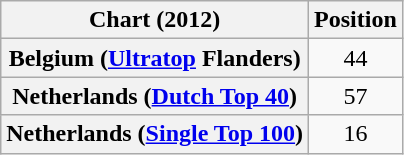<table class="wikitable plainrowheaders sortable" style="text-align:center;">
<tr>
<th>Chart (2012)</th>
<th>Position</th>
</tr>
<tr>
<th scope="row">Belgium (<a href='#'>Ultratop</a> Flanders)</th>
<td style="text-align:center;">44</td>
</tr>
<tr>
<th scope="row">Netherlands (<a href='#'>Dutch Top 40</a>)</th>
<td style="text-align:center;">57</td>
</tr>
<tr>
<th scope="row">Netherlands (<a href='#'>Single Top 100</a>)</th>
<td style="text-align:center;">16</td>
</tr>
</table>
